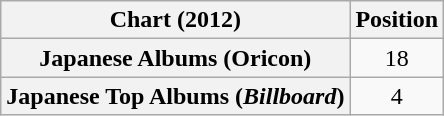<table class="wikitable plainrowheaders">
<tr>
<th>Chart (2012)</th>
<th>Position</th>
</tr>
<tr>
<th scope="row">Japanese Albums (Oricon)</th>
<td style="text-align:center;">18</td>
</tr>
<tr>
<th scope="row">Japanese Top Albums (<em>Billboard</em>)</th>
<td style="text-align:center;">4</td>
</tr>
</table>
